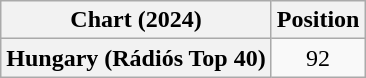<table class="wikitable plainrowheaders sortable">
<tr>
<th scope="col">Chart (2024)</th>
<th scope="col">Position</th>
</tr>
<tr>
<th scope="row">Hungary (Rádiós Top 40)</th>
<td align="center">92</td>
</tr>
</table>
